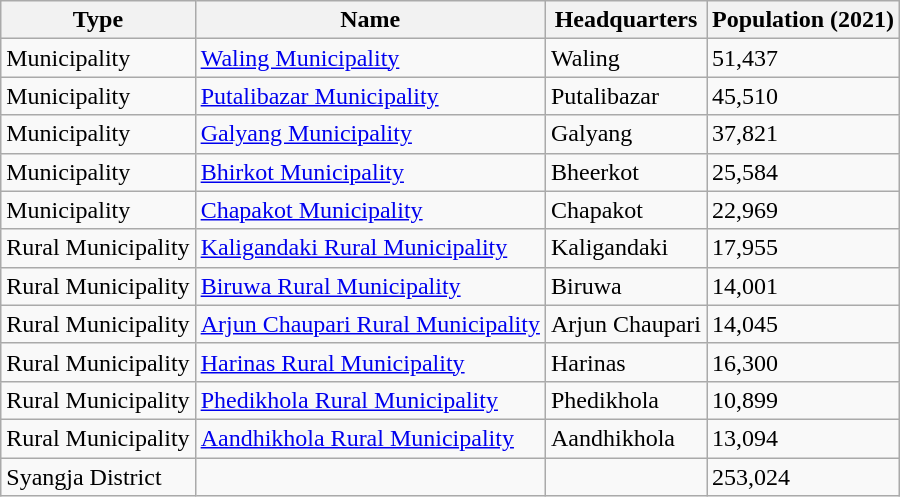<table class="wikitable">
<tr>
<th>Type</th>
<th>Name</th>
<th>Headquarters</th>
<th>Population (2021)</th>
</tr>
<tr>
<td>Municipality</td>
<td><a href='#'>Waling Municipality</a></td>
<td>Waling</td>
<td>51,437</td>
</tr>
<tr>
<td>Municipality</td>
<td><a href='#'>Putalibazar Municipality</a></td>
<td>Putalibazar</td>
<td>45,510</td>
</tr>
<tr>
<td>Municipality</td>
<td><a href='#'>Galyang Municipality</a></td>
<td>Galyang</td>
<td>37,821</td>
</tr>
<tr>
<td>Municipality</td>
<td><a href='#'>Bhirkot Municipality</a></td>
<td>Bheerkot</td>
<td>25,584</td>
</tr>
<tr>
<td>Municipality</td>
<td><a href='#'>Chapakot Municipality</a></td>
<td>Chapakot</td>
<td>22,969</td>
</tr>
<tr>
<td>Rural Municipality</td>
<td><a href='#'>Kaligandaki Rural Municipality</a></td>
<td>Kaligandaki</td>
<td>17,955</td>
</tr>
<tr>
<td>Rural Municipality</td>
<td><a href='#'>Biruwa Rural Municipality</a></td>
<td>Biruwa</td>
<td>14,001</td>
</tr>
<tr>
<td>Rural Municipality</td>
<td><a href='#'>Arjun Chaupari Rural Municipality</a></td>
<td>Arjun Chaupari</td>
<td>14,045</td>
</tr>
<tr>
<td>Rural Municipality</td>
<td><a href='#'>Harinas Rural Municipality</a></td>
<td>Harinas</td>
<td>16,300</td>
</tr>
<tr>
<td>Rural Municipality</td>
<td><a href='#'>Phedikhola Rural Municipality</a></td>
<td>Phedikhola</td>
<td>10,899</td>
</tr>
<tr>
<td>Rural Municipality</td>
<td><a href='#'>Aandhikhola Rural Municipality</a></td>
<td>Aandhikhola</td>
<td>13,094</td>
</tr>
<tr>
<td>Syangja District</td>
<td></td>
<td></td>
<td>253,024</td>
</tr>
</table>
